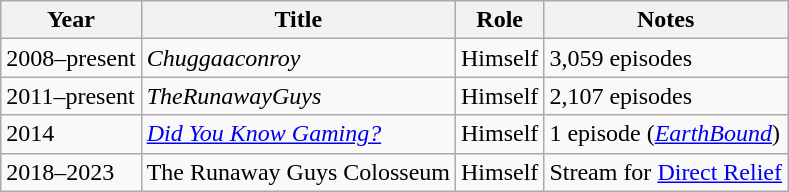<table class="wikitable sortable">
<tr>
<th>Year</th>
<th>Title</th>
<th>Role</th>
<th>Notes</th>
</tr>
<tr>
<td>2008–present</td>
<td><em>Chuggaaconroy</em></td>
<td>Himself</td>
<td>3,059 episodes</td>
</tr>
<tr>
<td>2011–present</td>
<td><em>TheRunawayGuys</em></td>
<td>Himself</td>
<td>2,107 episodes</td>
</tr>
<tr>
<td>2014</td>
<td><em><a href='#'>Did You Know Gaming?</a></em></td>
<td>Himself</td>
<td>1 episode (<em><a href='#'>EarthBound</a></em>)</td>
</tr>
<tr>
<td>2018–2023</td>
<td>The Runaway Guys Colosseum</td>
<td>Himself</td>
<td>Stream for <a href='#'>Direct Relief</a></td>
</tr>
</table>
